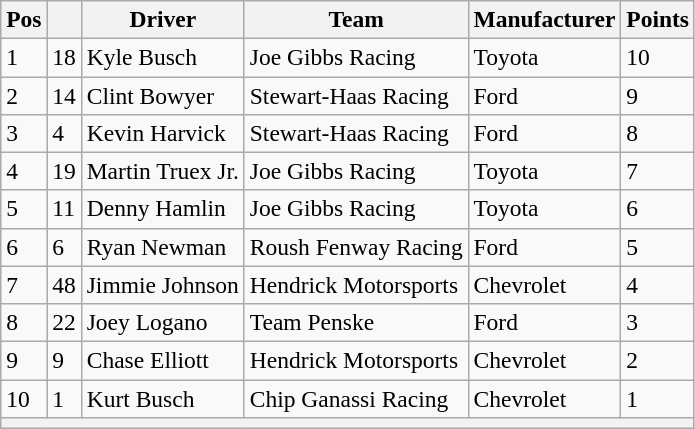<table class="wikitable" style="font-size:98%">
<tr>
<th>Pos</th>
<th></th>
<th>Driver</th>
<th>Team</th>
<th>Manufacturer</th>
<th>Points</th>
</tr>
<tr>
<td>1</td>
<td>18</td>
<td>Kyle Busch</td>
<td>Joe Gibbs Racing</td>
<td>Toyota</td>
<td>10</td>
</tr>
<tr>
<td>2</td>
<td>14</td>
<td>Clint Bowyer</td>
<td>Stewart-Haas Racing</td>
<td>Ford</td>
<td>9</td>
</tr>
<tr>
<td>3</td>
<td>4</td>
<td>Kevin Harvick</td>
<td>Stewart-Haas Racing</td>
<td>Ford</td>
<td>8</td>
</tr>
<tr>
<td>4</td>
<td>19</td>
<td>Martin Truex Jr.</td>
<td>Joe Gibbs Racing</td>
<td>Toyota</td>
<td>7</td>
</tr>
<tr>
<td>5</td>
<td>11</td>
<td>Denny Hamlin</td>
<td>Joe Gibbs Racing</td>
<td>Toyota</td>
<td>6</td>
</tr>
<tr>
<td>6</td>
<td>6</td>
<td>Ryan Newman</td>
<td>Roush Fenway Racing</td>
<td>Ford</td>
<td>5</td>
</tr>
<tr>
<td>7</td>
<td>48</td>
<td>Jimmie Johnson</td>
<td>Hendrick Motorsports</td>
<td>Chevrolet</td>
<td>4</td>
</tr>
<tr>
<td>8</td>
<td>22</td>
<td>Joey Logano</td>
<td>Team Penske</td>
<td>Ford</td>
<td>3</td>
</tr>
<tr>
<td>9</td>
<td>9</td>
<td>Chase Elliott</td>
<td>Hendrick Motorsports</td>
<td>Chevrolet</td>
<td>2</td>
</tr>
<tr>
<td>10</td>
<td>1</td>
<td>Kurt Busch</td>
<td>Chip Ganassi Racing</td>
<td>Chevrolet</td>
<td>1</td>
</tr>
<tr>
<th colspan="6"></th>
</tr>
</table>
